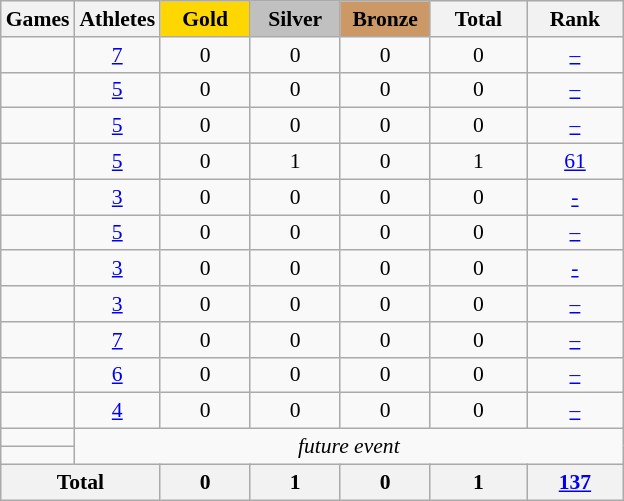<table class="wikitable" style="text-align:center; font-size:90%;">
<tr>
<th>Games</th>
<th>Athletes</th>
<td style="background:gold; width:3.7em; font-weight:bold;">Gold</td>
<td style="background:silver; width:3.7em; font-weight:bold;">Silver</td>
<td style="background:#cc9966; width:3.7em; font-weight:bold;">Bronze</td>
<th style="width:4em; font-weight:bold;">Total</th>
<th style="width:4em; font-weight:bold;">Rank</th>
</tr>
<tr>
<td align=left></td>
<td><a href='#'>7</a></td>
<td>0</td>
<td>0</td>
<td>0</td>
<td>0</td>
<td><a href='#'>–</a></td>
</tr>
<tr>
<td align=left></td>
<td><a href='#'>5</a></td>
<td>0</td>
<td>0</td>
<td>0</td>
<td>0</td>
<td><a href='#'>–</a></td>
</tr>
<tr>
<td align=left></td>
<td><a href='#'>5</a></td>
<td>0</td>
<td>0</td>
<td>0</td>
<td>0</td>
<td><a href='#'>–</a></td>
</tr>
<tr>
<td align=left></td>
<td><a href='#'>5</a></td>
<td>0</td>
<td>1</td>
<td>0</td>
<td>1</td>
<td><a href='#'>61</a></td>
</tr>
<tr>
<td align=left></td>
<td><a href='#'>3</a></td>
<td>0</td>
<td>0</td>
<td>0</td>
<td>0</td>
<td><a href='#'>-</a></td>
</tr>
<tr>
<td align=left></td>
<td><a href='#'>5</a></td>
<td>0</td>
<td>0</td>
<td>0</td>
<td>0</td>
<td><a href='#'>–</a></td>
</tr>
<tr>
<td align=left></td>
<td><a href='#'>3</a></td>
<td>0</td>
<td>0</td>
<td>0</td>
<td>0</td>
<td><a href='#'>-</a></td>
</tr>
<tr>
<td align=left></td>
<td><a href='#'>3</a></td>
<td>0</td>
<td>0</td>
<td>0</td>
<td>0</td>
<td><a href='#'>–</a></td>
</tr>
<tr>
<td align=left></td>
<td><a href='#'>7</a></td>
<td>0</td>
<td>0</td>
<td>0</td>
<td>0</td>
<td><a href='#'>–</a></td>
</tr>
<tr>
<td align=left></td>
<td><a href='#'>6</a></td>
<td>0</td>
<td>0</td>
<td>0</td>
<td>0</td>
<td><a href='#'>–</a></td>
</tr>
<tr>
<td align=left></td>
<td><a href='#'>4</a></td>
<td>0</td>
<td>0</td>
<td>0</td>
<td>0</td>
<td><a href='#'>–</a></td>
</tr>
<tr>
<td align=left></td>
<td colspan=6; rowspan=2><em>future event</em></td>
</tr>
<tr>
<td align=left></td>
</tr>
<tr>
<th colspan=2>Total</th>
<th>0</th>
<th>1</th>
<th>0</th>
<th>1</th>
<th><a href='#'>137</a></th>
</tr>
</table>
